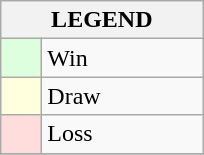<table class="wikitable" border="1">
<tr>
<th colspan="2">LEGEND</th>
</tr>
<tr>
<td style="background:#ddffdd;" width=20> </td>
<td width=100>Win</td>
</tr>
<tr>
<td style="background:#ffffdd"  width=20> </td>
<td width=100>Draw</td>
</tr>
<tr>
<td style="background:#ffdddd;" width=20> </td>
<td width=100>Loss</td>
</tr>
<tr>
</tr>
</table>
